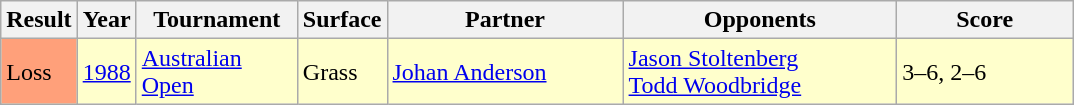<table class="sortable wikitable">
<tr>
<th style="width:40px;">Result</th>
<th style="width:30px;">Year</th>
<th style="width:100px;">Tournament</th>
<th style="width:50px;">Surface</th>
<th style="width:150px;">Partner</th>
<th style="width:175px;">Opponents</th>
<th style="width:110px;" class="unsortable">Score</th>
</tr>
<tr style="background:#ffffcc;">
<td style="background:#ffa07a;">Loss</td>
<td><a href='#'>1988</a></td>
<td><a href='#'>Australian Open</a></td>
<td>Grass</td>
<td> <a href='#'>Johan Anderson</a></td>
<td> <a href='#'>Jason Stoltenberg</a> <br>  <a href='#'>Todd Woodbridge</a></td>
<td>3–6, 2–6</td>
</tr>
</table>
